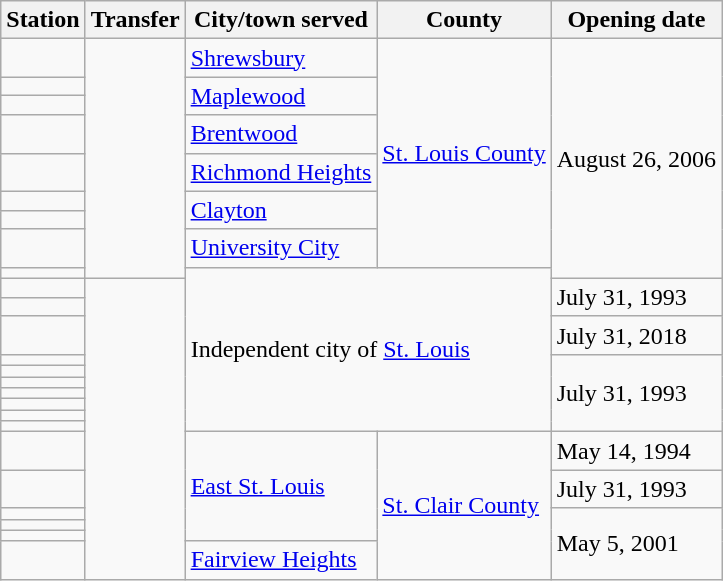<table class="wikitable">
<tr>
<th>Station</th>
<th>Transfer</th>
<th>City/town served</th>
<th>County</th>
<th>Opening date</th>
</tr>
<tr>
<td></td>
<td rowspan="9"></td>
<td><a href='#'>Shrewsbury</a></td>
<td rowspan="8"><a href='#'>St. Louis County</a></td>
<td rowspan="9">August 26, 2006</td>
</tr>
<tr>
<td></td>
<td rowspan="2"><a href='#'>Maplewood</a></td>
</tr>
<tr>
<td></td>
</tr>
<tr>
<td></td>
<td><a href='#'>Brentwood</a></td>
</tr>
<tr>
<td></td>
<td><a href='#'>Richmond Heights</a></td>
</tr>
<tr>
<td></td>
<td rowspan="2"><a href='#'>Clayton</a></td>
</tr>
<tr>
<td></td>
</tr>
<tr>
<td></td>
<td><a href='#'>University City</a></td>
</tr>
<tr>
<td></td>
<td colspan="2" rowspan="11">Independent city of <a href='#'>St. Louis</a></td>
</tr>
<tr>
<td></td>
<td rowspan="16"></td>
<td rowspan="2">July 31, 1993</td>
</tr>
<tr>
<td></td>
</tr>
<tr>
<td></td>
<td>July 31, 2018</td>
</tr>
<tr>
<td></td>
<td rowspan="7">July 31, 1993</td>
</tr>
<tr>
<td></td>
</tr>
<tr>
<td></td>
</tr>
<tr>
<td></td>
</tr>
<tr>
<td></td>
</tr>
<tr>
<td></td>
</tr>
<tr>
<td></td>
</tr>
<tr>
<td></td>
<td rowspan="5"><a href='#'>East St. Louis</a></td>
<td rowspan="6"><a href='#'>St. Clair County</a></td>
<td>May 14, 1994</td>
</tr>
<tr>
<td></td>
<td>July 31, 1993</td>
</tr>
<tr>
<td></td>
<td rowspan="4">May 5, 2001</td>
</tr>
<tr>
<td></td>
</tr>
<tr>
<td></td>
</tr>
<tr>
<td></td>
<td><a href='#'>Fairview Heights</a></td>
</tr>
</table>
